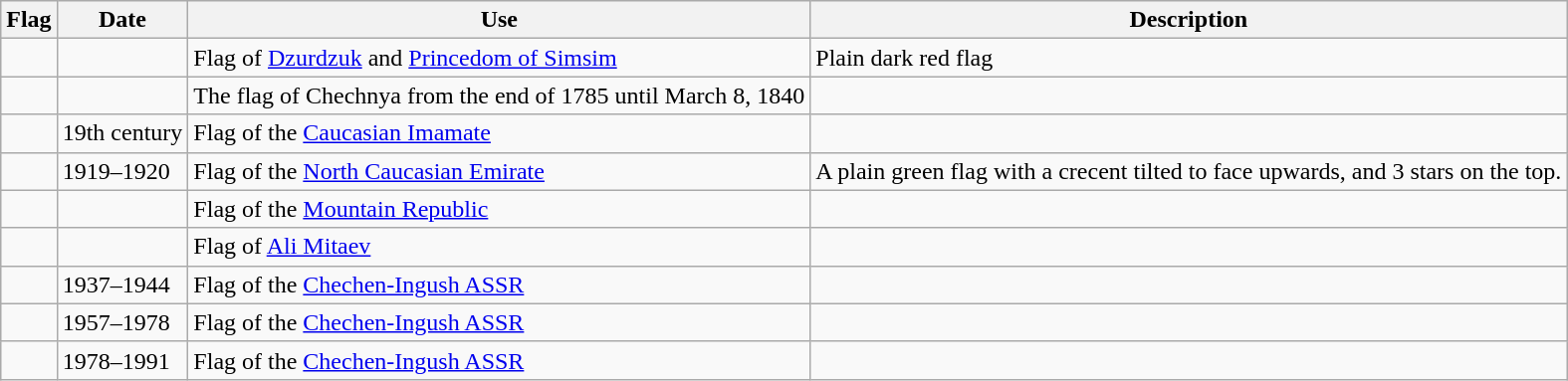<table class="wikitable">
<tr>
<th>Flag</th>
<th>Date</th>
<th>Use</th>
<th>Description</th>
</tr>
<tr>
<td></td>
<td></td>
<td>Flag of <a href='#'>Dzurdzuk</a> and <a href='#'>Princedom of Simsim</a></td>
<td>Plain dark red flag</td>
</tr>
<tr>
<td></td>
<td></td>
<td>The flag of Chechnya from the end of 1785 until March 8, 1840</td>
<td></td>
</tr>
<tr>
<td></td>
<td>19th century</td>
<td>Flag of the <a href='#'>Caucasian Imamate</a></td>
<td></td>
</tr>
<tr>
<td></td>
<td>1919–1920</td>
<td>Flag of the <a href='#'>North Caucasian Emirate</a></td>
<td>A plain green flag with a crecent tilted to face upwards, and 3 stars on the top.</td>
</tr>
<tr>
<td></td>
<td></td>
<td>Flag of the <a href='#'>Mountain Republic</a></td>
<td></td>
</tr>
<tr>
<td></td>
<td></td>
<td>Flag of <a href='#'>Ali Mitaev</a></td>
<td></td>
</tr>
<tr>
<td></td>
<td>1937–1944</td>
<td>Flag of the <a href='#'>Chechen-Ingush ASSR</a></td>
<td></td>
</tr>
<tr>
<td></td>
<td>1957–1978</td>
<td>Flag of the <a href='#'>Chechen-Ingush ASSR</a></td>
<td></td>
</tr>
<tr>
<td></td>
<td>1978–1991</td>
<td>Flag of the <a href='#'>Chechen-Ingush ASSR</a></td>
<td></td>
</tr>
</table>
